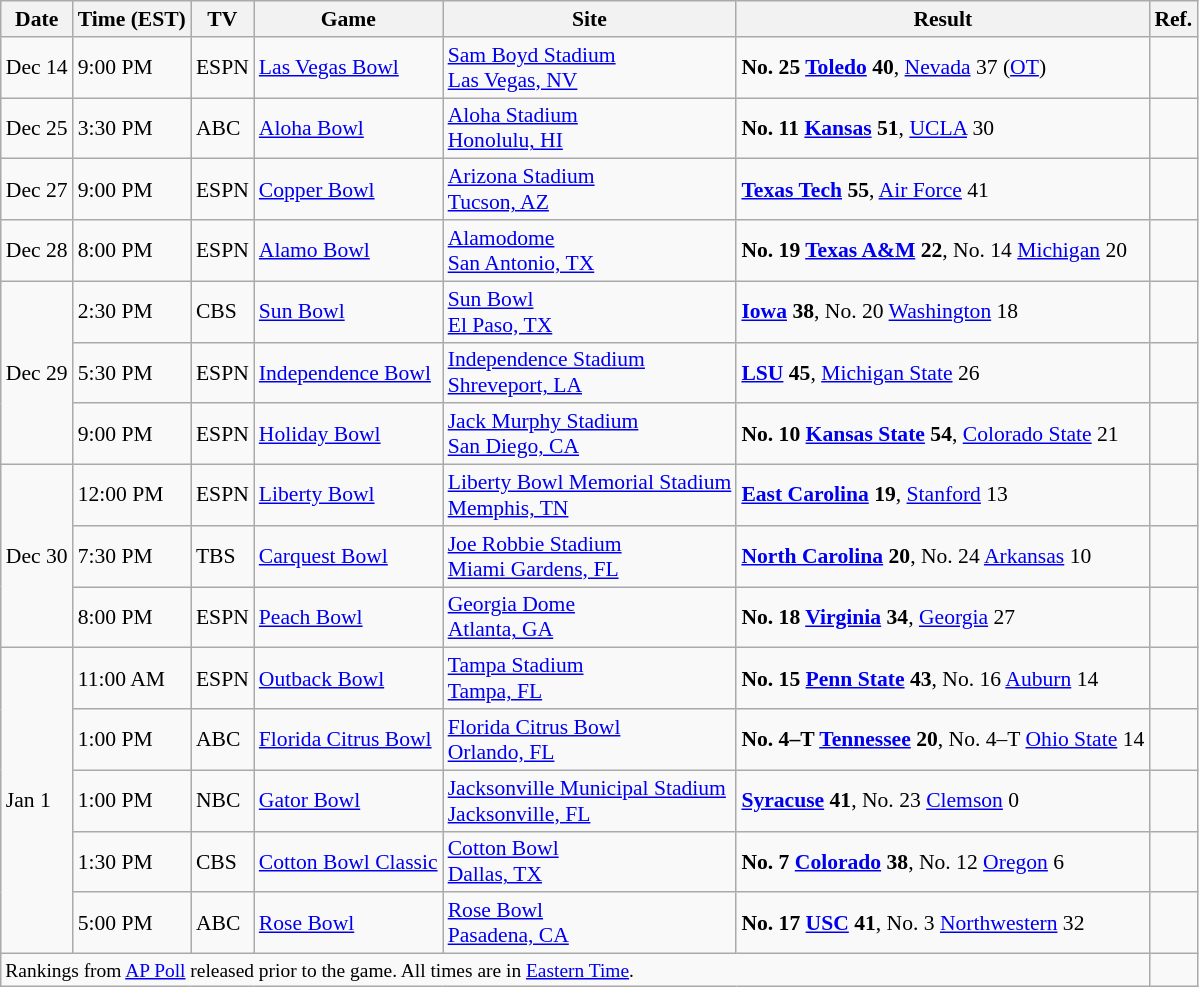<table class="wikitable" style="font-size:90%;"| ->
<tr>
<th>Date</th>
<th>Time (EST)</th>
<th>TV</th>
<th>Game</th>
<th>Site</th>
<th>Result</th>
<th>Ref.</th>
</tr>
<tr>
<td>Dec 14</td>
<td>9:00 PM</td>
<td>ESPN</td>
<td><a href='#'>Las Vegas Bowl</a></td>
<td><a href='#'>Sam Boyd Stadium</a><br><a href='#'>Las Vegas, NV</a></td>
<td><strong>No. 25 <a href='#'>Toledo</a> 40</strong>, <a href='#'>Nevada</a> 37 (<a href='#'>OT</a>)</td>
<td></td>
</tr>
<tr>
<td>Dec 25</td>
<td>3:30 PM</td>
<td>ABC</td>
<td><a href='#'>Aloha Bowl</a></td>
<td><a href='#'>Aloha Stadium</a><br><a href='#'>Honolulu, HI</a></td>
<td><strong>No. 11 <a href='#'>Kansas</a> 51</strong>, <a href='#'>UCLA</a> 30</td>
<td></td>
</tr>
<tr>
<td>Dec 27</td>
<td>9:00 PM</td>
<td>ESPN</td>
<td><a href='#'>Copper Bowl</a></td>
<td><a href='#'>Arizona Stadium</a><br><a href='#'>Tucson, AZ</a></td>
<td><strong><a href='#'>Texas Tech</a> 55</strong>, <a href='#'>Air Force</a> 41</td>
<td></td>
</tr>
<tr>
<td>Dec 28</td>
<td>8:00 PM</td>
<td>ESPN</td>
<td><a href='#'>Alamo Bowl</a></td>
<td><a href='#'>Alamodome</a><br><a href='#'>San Antonio, TX</a></td>
<td><strong>No. 19 <a href='#'>Texas A&M</a> 22</strong>, No. 14 <a href='#'>Michigan</a> 20</td>
<td></td>
</tr>
<tr>
<td rowspan=3>Dec 29</td>
<td>2:30 PM</td>
<td>CBS</td>
<td><a href='#'>Sun Bowl</a></td>
<td><a href='#'>Sun Bowl</a><br><a href='#'>El Paso, TX</a></td>
<td><strong><a href='#'>Iowa</a> 38</strong>, No. 20 <a href='#'>Washington</a> 18</td>
<td></td>
</tr>
<tr>
<td>5:30 PM</td>
<td>ESPN</td>
<td><a href='#'>Independence Bowl</a></td>
<td><a href='#'>Independence Stadium</a><br><a href='#'>Shreveport, LA</a></td>
<td><strong><a href='#'>LSU</a> 45</strong>, <a href='#'>Michigan State</a> 26</td>
<td></td>
</tr>
<tr>
<td>9:00 PM</td>
<td>ESPN</td>
<td><a href='#'>Holiday Bowl</a></td>
<td><a href='#'>Jack Murphy Stadium</a><br><a href='#'>San Diego, CA</a></td>
<td><strong>No. 10 <a href='#'>Kansas State</a> 54</strong>, <a href='#'>Colorado State</a> 21</td>
<td></td>
</tr>
<tr>
<td rowspan=3>Dec 30</td>
<td>12:00 PM</td>
<td>ESPN</td>
<td><a href='#'>Liberty Bowl</a></td>
<td><a href='#'>Liberty Bowl Memorial Stadium</a><br><a href='#'>Memphis, TN</a></td>
<td><strong><a href='#'>East Carolina</a> 19</strong>, <a href='#'>Stanford</a> 13</td>
<td></td>
</tr>
<tr>
<td>7:30 PM</td>
<td>TBS</td>
<td><a href='#'>Carquest Bowl</a></td>
<td><a href='#'>Joe Robbie Stadium</a><br><a href='#'>Miami Gardens, FL</a></td>
<td><strong><a href='#'>North Carolina</a> 20</strong>, No. 24 <a href='#'>Arkansas</a> 10</td>
<td></td>
</tr>
<tr>
<td>8:00 PM</td>
<td>ESPN</td>
<td><a href='#'>Peach Bowl</a></td>
<td><a href='#'>Georgia Dome</a><br><a href='#'>Atlanta, GA</a></td>
<td><strong>No. 18 <a href='#'>Virginia</a> 34</strong>, <a href='#'>Georgia</a> 27</td>
<td></td>
</tr>
<tr>
<td rowspan=5>Jan 1</td>
<td>11:00 AM</td>
<td>ESPN</td>
<td><a href='#'>Outback Bowl</a></td>
<td><a href='#'>Tampa Stadium</a><br><a href='#'>Tampa, FL</a></td>
<td><strong>No. 15 <a href='#'>Penn State</a> 43</strong>, No. 16 <a href='#'>Auburn</a> 14</td>
<td></td>
</tr>
<tr>
<td>1:00 PM</td>
<td>ABC</td>
<td><a href='#'>Florida Citrus Bowl</a></td>
<td><a href='#'>Florida Citrus Bowl</a><br><a href='#'>Orlando, FL</a></td>
<td><strong>No. 4–T <a href='#'>Tennessee</a> 20</strong>, No. 4–T <a href='#'>Ohio State</a> 14</td>
<td></td>
</tr>
<tr>
<td>1:00 PM</td>
<td>NBC</td>
<td><a href='#'>Gator Bowl</a></td>
<td><a href='#'>Jacksonville Municipal Stadium</a><br><a href='#'>Jacksonville, FL</a></td>
<td><strong><a href='#'>Syracuse</a> 41</strong>, No. 23 <a href='#'>Clemson</a> 0</td>
<td></td>
</tr>
<tr>
<td>1:30 PM</td>
<td>CBS</td>
<td><a href='#'>Cotton Bowl Classic</a></td>
<td><a href='#'>Cotton Bowl</a><br><a href='#'>Dallas, TX</a></td>
<td><strong>No. 7 <a href='#'>Colorado</a> 38</strong>, No. 12 <a href='#'>Oregon</a> 6</td>
<td></td>
</tr>
<tr>
<td>5:00 PM</td>
<td>ABC</td>
<td><a href='#'>Rose Bowl</a></td>
<td><a href='#'>Rose Bowl</a><br><a href='#'>Pasadena, CA</a></td>
<td><strong>No. 17 <a href='#'>USC</a> 41</strong>, No. 3 <a href='#'>Northwestern</a> 32</td>
<td></td>
</tr>
<tr>
<td colspan=6 style="font-size:90%;">Rankings from <a href='#'>AP Poll</a> released prior to the game. All times are in <a href='#'>Eastern Time</a>.</td>
</tr>
</table>
